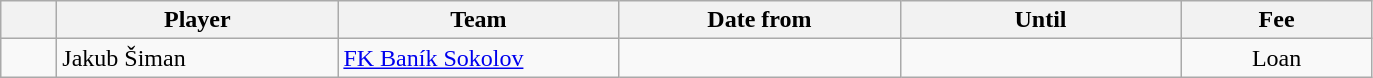<table class="wikitable sortable">
<tr>
<th style="width:30px;"></th>
<th style="width:180px;">Player</th>
<th style="width:180px;">Team</th>
<th style="width:180px;">Date from</th>
<th style="width:180px;">Until</th>
<th style="width:120px;" class="unsortable">Fee</th>
</tr>
<tr>
<td align=center></td>
<td> Jakub Šiman</td>
<td> <a href='#'>FK Baník Sokolov</a></td>
<td></td>
<td></td>
<td align=center>Loan</td>
</tr>
</table>
